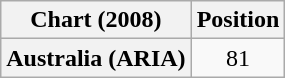<table class="wikitable plainrowheaders" style="text-align:center">
<tr>
<th>Chart (2008)</th>
<th>Position</th>
</tr>
<tr>
<th scope="row">Australia (ARIA)</th>
<td>81</td>
</tr>
</table>
